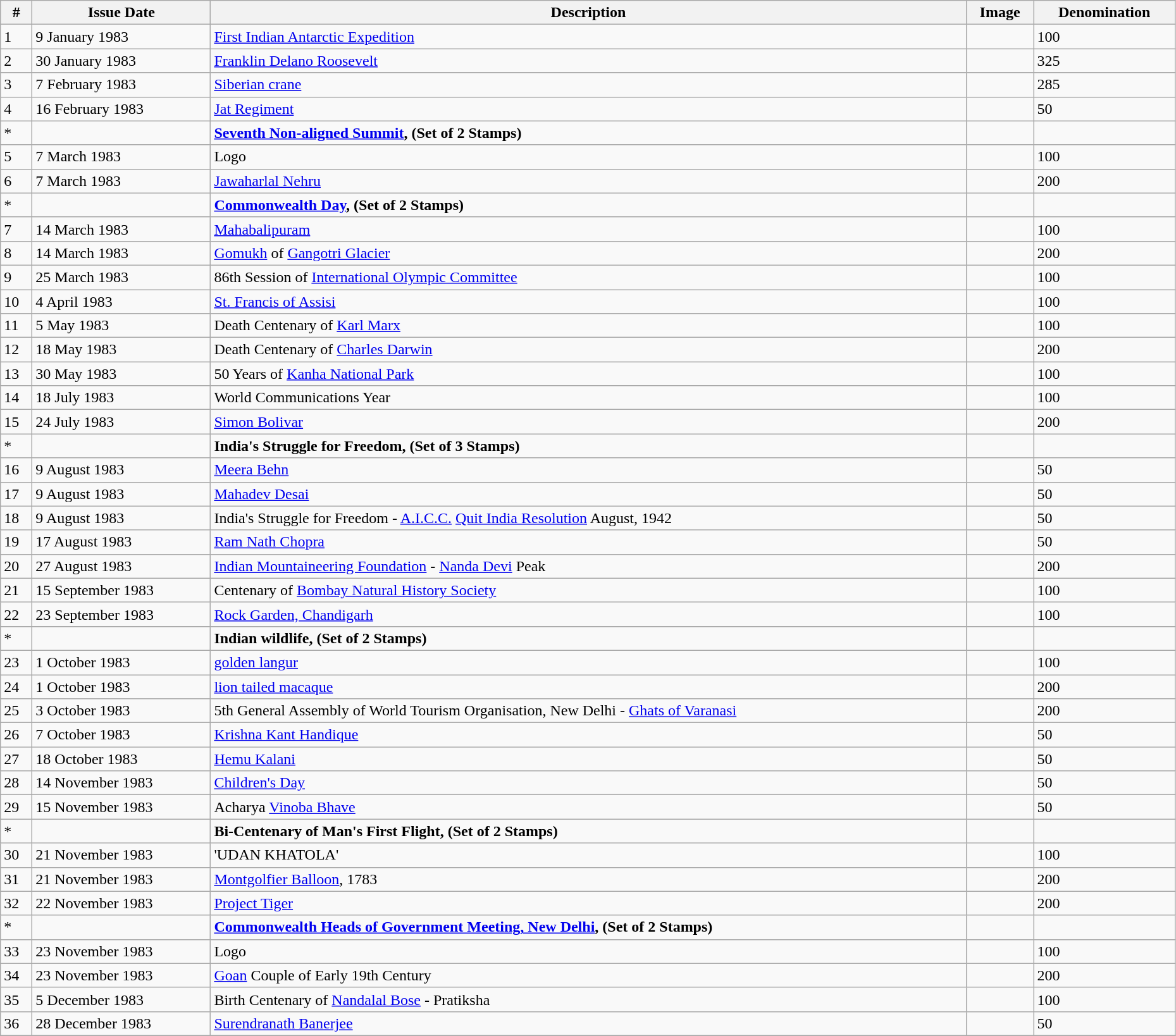<table class = "wikitable"  style = "text-align:justify"  width = "98%">
<tr>
<th>#</th>
<th>Issue Date</th>
<th>Description</th>
<th>Image</th>
<th>Denomination</th>
</tr>
<tr>
<td>1</td>
<td>9 January 1983</td>
<td><a href='#'>First Indian Antarctic Expedition</a></td>
<td></td>
<td>100</td>
</tr>
<tr>
<td>2</td>
<td>30 January 1983</td>
<td><a href='#'>Franklin Delano Roosevelt</a></td>
<td></td>
<td>325</td>
</tr>
<tr>
<td>3</td>
<td>7 February 1983</td>
<td><a href='#'>Siberian crane</a></td>
<td></td>
<td>285</td>
</tr>
<tr>
<td>4</td>
<td>16 February 1983</td>
<td><a href='#'>Jat Regiment</a></td>
<td></td>
<td>50</td>
</tr>
<tr>
<td>*</td>
<td></td>
<td><strong><a href='#'>Seventh Non-aligned Summit</a>, (Set of 2 Stamps)</strong></td>
<td></td>
<td></td>
</tr>
<tr>
<td>5</td>
<td>7 March 1983</td>
<td>Logo</td>
<td></td>
<td>100</td>
</tr>
<tr>
<td>6</td>
<td>7 March 1983</td>
<td><a href='#'>Jawaharlal Nehru</a></td>
<td></td>
<td>200</td>
</tr>
<tr>
<td>*</td>
<td></td>
<td><strong><a href='#'>Commonwealth Day</a>, (Set of 2 Stamps)</strong></td>
<td></td>
<td></td>
</tr>
<tr>
<td>7</td>
<td>14 March 1983</td>
<td><a href='#'>Mahabalipuram</a></td>
<td></td>
<td>100</td>
</tr>
<tr>
<td>8</td>
<td>14 March 1983</td>
<td><a href='#'>Gomukh</a> of <a href='#'>Gangotri Glacier</a></td>
<td></td>
<td>200</td>
</tr>
<tr>
<td>9</td>
<td>25 March 1983</td>
<td>86th Session of <a href='#'>International Olympic Committee</a></td>
<td></td>
<td>100</td>
</tr>
<tr>
<td>10</td>
<td>4 April 1983</td>
<td><a href='#'>St. Francis of Assisi</a></td>
<td></td>
<td>100</td>
</tr>
<tr>
<td>11</td>
<td>5 May 1983</td>
<td>Death Centenary of <a href='#'>Karl Marx</a></td>
<td></td>
<td>100</td>
</tr>
<tr>
<td>12</td>
<td>18 May 1983</td>
<td>Death Centenary of <a href='#'>Charles Darwin</a></td>
<td></td>
<td>200</td>
</tr>
<tr>
<td>13</td>
<td>30 May 1983</td>
<td>50 Years of <a href='#'>Kanha National Park</a></td>
<td></td>
<td>100</td>
</tr>
<tr>
<td>14</td>
<td>18 July 1983</td>
<td>World Communications Year</td>
<td></td>
<td>100</td>
</tr>
<tr>
<td>15</td>
<td>24 July 1983</td>
<td><a href='#'>Simon Bolivar</a></td>
<td></td>
<td>200</td>
</tr>
<tr>
<td>*</td>
<td></td>
<td><strong>India's Struggle for Freedom, (Set of 3 Stamps)</strong></td>
<td></td>
<td></td>
</tr>
<tr>
<td>16</td>
<td>9 August 1983</td>
<td><a href='#'>Meera Behn</a></td>
<td></td>
<td>50</td>
</tr>
<tr>
<td>17</td>
<td>9 August 1983</td>
<td><a href='#'>Mahadev Desai</a></td>
<td></td>
<td>50</td>
</tr>
<tr>
<td>18</td>
<td>9 August 1983</td>
<td>India's Struggle for Freedom - <a href='#'>A.I.C.C.</a> <a href='#'>Quit India Resolution</a> August, 1942</td>
<td></td>
<td>50</td>
</tr>
<tr>
<td>19</td>
<td>17 August 1983</td>
<td><a href='#'>Ram Nath Chopra</a></td>
<td></td>
<td>50</td>
</tr>
<tr>
<td>20</td>
<td>27 August 1983</td>
<td><a href='#'>Indian Mountaineering Foundation</a> - <a href='#'>Nanda Devi</a> Peak</td>
<td></td>
<td>200</td>
</tr>
<tr>
<td>21</td>
<td>15 September 1983</td>
<td>Centenary of <a href='#'>Bombay Natural History Society</a></td>
<td></td>
<td>100</td>
</tr>
<tr>
<td>22</td>
<td>23 September 1983</td>
<td><a href='#'>Rock Garden, Chandigarh</a></td>
<td></td>
<td>100</td>
</tr>
<tr>
<td>*</td>
<td></td>
<td><strong>Indian wildlife, (Set of 2 Stamps)</strong></td>
<td></td>
<td></td>
</tr>
<tr>
<td>23</td>
<td>1 October 1983</td>
<td><a href='#'>golden langur</a></td>
<td></td>
<td>100</td>
</tr>
<tr>
<td>24</td>
<td>1 October 1983</td>
<td><a href='#'>lion tailed macaque</a></td>
<td></td>
<td>200</td>
</tr>
<tr>
<td>25</td>
<td>3 October 1983</td>
<td>5th General Assembly of World Tourism Organisation, New Delhi - <a href='#'>Ghats of Varanasi</a></td>
<td></td>
<td>200</td>
</tr>
<tr>
<td>26</td>
<td>7 October 1983</td>
<td><a href='#'>Krishna Kant Handique</a></td>
<td></td>
<td>50</td>
</tr>
<tr>
<td>27</td>
<td>18 October 1983</td>
<td><a href='#'>Hemu Kalani</a></td>
<td></td>
<td>50</td>
</tr>
<tr>
<td>28</td>
<td>14 November 1983</td>
<td><a href='#'>Children's Day</a></td>
<td></td>
<td>50</td>
</tr>
<tr>
<td>29</td>
<td>15 November 1983</td>
<td>Acharya <a href='#'>Vinoba Bhave</a></td>
<td></td>
<td>50</td>
</tr>
<tr>
<td>*</td>
<td></td>
<td><strong>Bi-Centenary of Man's First Flight, (Set of 2 Stamps)</strong></td>
<td></td>
<td></td>
</tr>
<tr>
<td>30</td>
<td>21 November 1983</td>
<td>'UDAN KHATOLA'</td>
<td></td>
<td>100</td>
</tr>
<tr>
<td>31</td>
<td>21 November 1983</td>
<td><a href='#'>Montgolfier Balloon</a>, 1783</td>
<td></td>
<td>200</td>
</tr>
<tr>
<td>32</td>
<td>22 November 1983</td>
<td><a href='#'>Project Tiger</a></td>
<td></td>
<td>200</td>
</tr>
<tr>
<td>*</td>
<td></td>
<td><strong><a href='#'>Commonwealth Heads of Government Meeting, New Delhi</a>, (Set of 2 Stamps)</strong></td>
<td></td>
<td></td>
</tr>
<tr>
<td>33</td>
<td>23 November 1983</td>
<td>Logo</td>
<td></td>
<td>100</td>
</tr>
<tr>
<td>34</td>
<td>23 November 1983</td>
<td><a href='#'>Goan</a> Couple of Early 19th Century</td>
<td></td>
<td>200</td>
</tr>
<tr>
<td>35</td>
<td>5 December 1983</td>
<td>Birth Centenary of <a href='#'>Nandalal Bose</a> - Pratiksha</td>
<td></td>
<td>100</td>
</tr>
<tr>
<td>36</td>
<td>28 December 1983</td>
<td><a href='#'>Surendranath Banerjee</a></td>
<td></td>
<td>50</td>
</tr>
<tr>
</tr>
</table>
